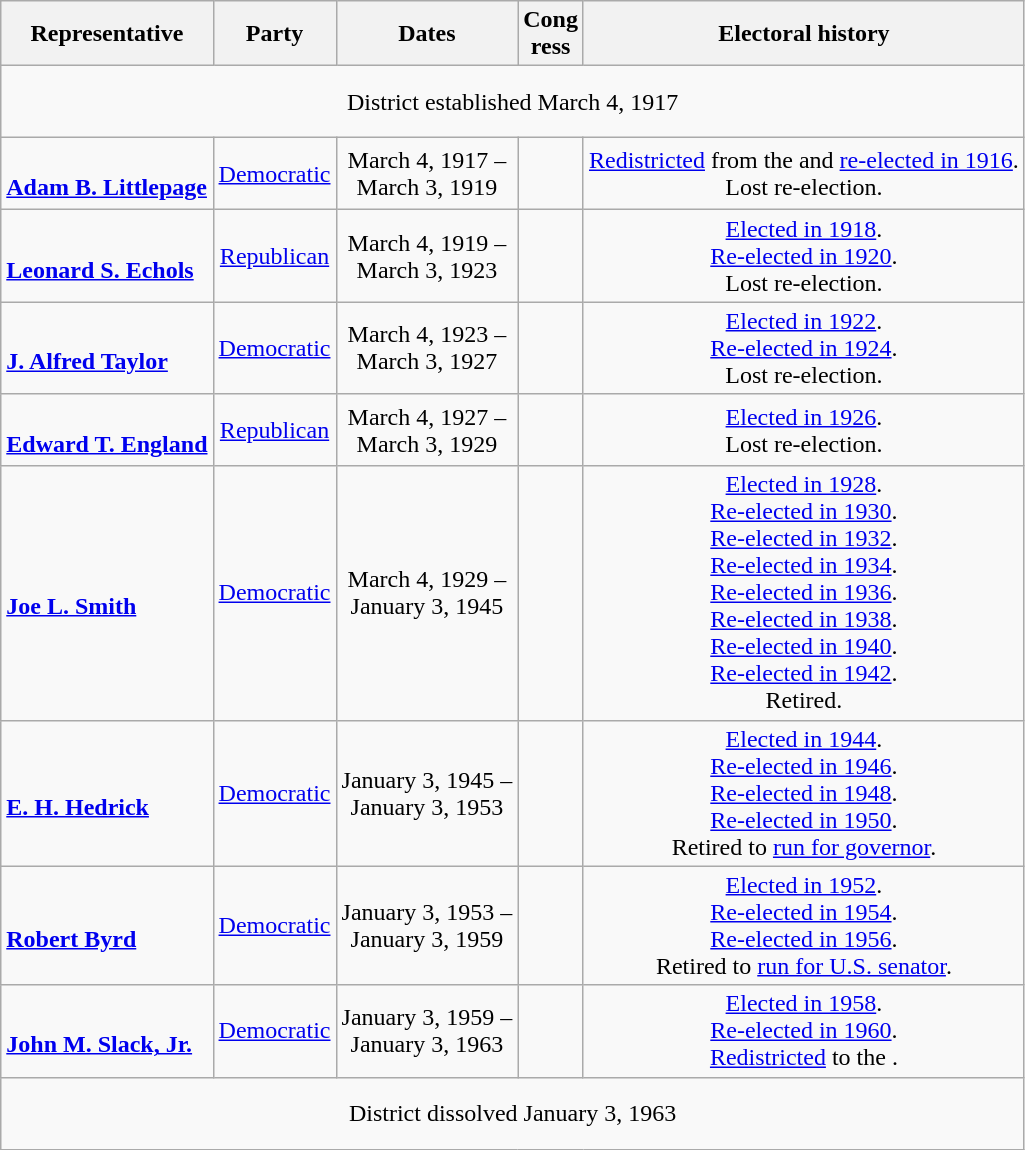<table class=wikitable style="text-align:center">
<tr>
<th>Representative</th>
<th>Party</th>
<th>Dates</th>
<th>Cong<br>ress</th>
<th>Electoral history</th>
</tr>
<tr style="height:3em">
<td colspan=5>District established March 4, 1917</td>
</tr>
<tr style="height:3em">
<td align=left nowrap><br><strong><a href='#'>Adam B. Littlepage</a></strong><br></td>
<td><a href='#'>Democratic</a></td>
<td>March 4, 1917 – <br> March 3, 1919</td>
<td></td>
<td><a href='#'>Redistricted</a> from the  and <a href='#'>re-elected in 1916</a>.<br>Lost re-election.</td>
</tr>
<tr style="height:3em">
<td align=left nowrap><br><strong><a href='#'>Leonard S. Echols</a></strong><br></td>
<td><a href='#'>Republican</a></td>
<td>March 4, 1919 – <br> March 3, 1923</td>
<td></td>
<td><a href='#'>Elected in 1918</a>.<br><a href='#'>Re-elected in 1920</a>.<br>Lost re-election.</td>
</tr>
<tr style="height:3em">
<td align=left nowrap><br><strong><a href='#'>J. Alfred Taylor</a></strong><br></td>
<td><a href='#'>Democratic</a></td>
<td>March 4, 1923 – <br> March 3, 1927</td>
<td></td>
<td><a href='#'>Elected in 1922</a>.<br><a href='#'>Re-elected in 1924</a>.<br>Lost re-election.</td>
</tr>
<tr style="height:3em">
<td align=left nowrap><br><strong><a href='#'>Edward T. England</a></strong><br></td>
<td><a href='#'>Republican</a></td>
<td>March 4, 1927 – <br> March 3, 1929</td>
<td></td>
<td><a href='#'>Elected in 1926</a>.<br>Lost re-election.</td>
</tr>
<tr style="height:3em">
<td align=left nowrap><br><strong><a href='#'>Joe L. Smith</a></strong><br></td>
<td><a href='#'>Democratic</a></td>
<td>March 4, 1929 – <br> January 3, 1945</td>
<td></td>
<td><a href='#'>Elected in 1928</a>.<br><a href='#'>Re-elected in 1930</a>.<br><a href='#'>Re-elected in 1932</a>.<br><a href='#'>Re-elected in 1934</a>.<br><a href='#'>Re-elected in 1936</a>.<br><a href='#'>Re-elected in 1938</a>.<br><a href='#'>Re-elected in 1940</a>.<br><a href='#'>Re-elected in 1942</a>.<br>Retired.</td>
</tr>
<tr style="height:3em">
<td align=left nowrap><br><strong><a href='#'>E. H. Hedrick</a></strong><br></td>
<td><a href='#'>Democratic</a></td>
<td>January 3, 1945 – <br> January 3, 1953</td>
<td></td>
<td><a href='#'>Elected in 1944</a>.<br><a href='#'>Re-elected in 1946</a>.<br><a href='#'>Re-elected in 1948</a>.<br><a href='#'>Re-elected in 1950</a>.<br>Retired to <a href='#'>run for governor</a>.</td>
</tr>
<tr style="height:3em">
<td align=left nowrap><br><strong><a href='#'>Robert Byrd</a></strong><br></td>
<td><a href='#'>Democratic</a></td>
<td>January 3, 1953 – <br> January 3, 1959</td>
<td></td>
<td><a href='#'>Elected in 1952</a>.<br><a href='#'>Re-elected in 1954</a>.<br><a href='#'>Re-elected in 1956</a>.<br>Retired to <a href='#'>run for U.S. senator</a>.</td>
</tr>
<tr style="height:3em">
<td align=left nowrap><br><strong><a href='#'>John M. Slack, Jr.</a></strong><br></td>
<td><a href='#'>Democratic</a></td>
<td>January 3, 1959 – <br> January 3, 1963</td>
<td></td>
<td><a href='#'>Elected in 1958</a>.<br><a href='#'>Re-elected in 1960</a>.<br><a href='#'>Redistricted</a> to the .</td>
</tr>
<tr style="height:3em">
<td colspan=5>District dissolved January 3, 1963</td>
</tr>
</table>
